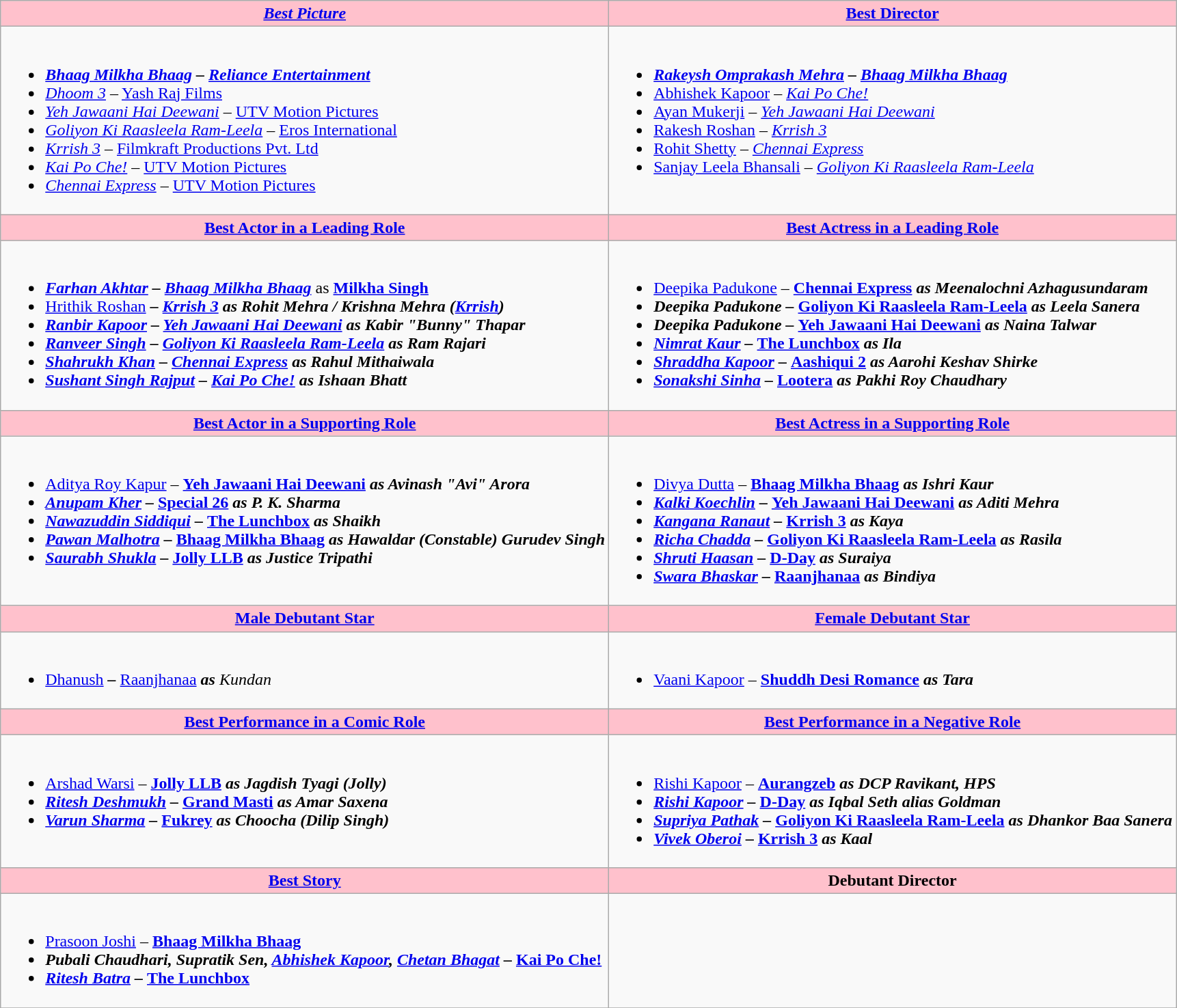<table class=wikitable style="width=150%">
<tr>
<th style="background:#FFC1CC;" ! style="width=50%"><a href='#'><em>Best Picture</em></a></th>
<th style="background:#FFC1CC;" ! style="width=50%"><a href='#'>Best Director</a></th>
</tr>
<tr>
<td valign="top"><br><ul><li><strong><em><a href='#'>Bhaag Milkha Bhaag</a><strong> – </strong><a href='#'>Reliance Entertainment</a></em></strong></li><li><em><a href='#'>Dhoom 3</a></em> – <a href='#'>Yash Raj Films</a></li><li><em><a href='#'>Yeh Jawaani Hai Deewani</a></em> – <a href='#'>UTV Motion Pictures</a></li><li><em><a href='#'>Goliyon Ki Raasleela Ram-Leela</a></em> – <a href='#'>Eros International</a></li><li><em><a href='#'>Krrish 3</a></em> – <a href='#'>Filmkraft Productions Pvt. Ltd</a></li><li><em><a href='#'>Kai Po Che!</a></em> – <a href='#'>UTV Motion Pictures</a></li><li><em><a href='#'>Chennai Express</a></em> – <a href='#'>UTV Motion Pictures</a></li></ul></td>
<td valign="top"><br><ul><li><strong><em><a href='#'>Rakeysh Omprakash Mehra</a><strong> – </strong><a href='#'>Bhaag Milkha Bhaag</a></em></strong></li><li><a href='#'>Abhishek Kapoor</a> – <em><a href='#'>Kai Po Che!</a></em></li><li><a href='#'>Ayan Mukerji</a> – <em><a href='#'>Yeh Jawaani Hai Deewani</a></em></li><li><a href='#'>Rakesh Roshan</a> – <em><a href='#'>Krrish 3</a></em></li><li><a href='#'>Rohit Shetty</a> – <em><a href='#'>Chennai Express</a></em></li><li><a href='#'>Sanjay Leela Bhansali</a> – <em><a href='#'>Goliyon Ki Raasleela Ram-Leela</a></em></li></ul></td>
</tr>
<tr>
<th style="background:#FFC1CC;" ! style="width=50%"><a href='#'>Best Actor in a Leading Role</a></th>
<th style="background:#FFC1CC;" ! style="width=50%"><a href='#'>Best Actress in a Leading Role</a></th>
</tr>
<tr>
<td valign="top"><br><ul><li><strong><em><a href='#'>Farhan Akhtar</a><strong> – </strong><a href='#'>Bhaag Milkha Bhaag</a></em></strong> as <strong><a href='#'>Milkha Singh</a></strong></li><li><a href='#'>Hrithik Roshan</a> <strong>– <strong><em><a href='#'>Krrish 3</a><em> as Rohit Mehra / Krishna Mehra (<a href='#'>Krrish</a>)</li><li><a href='#'>Ranbir Kapoor</a> </strong>–<strong> </em><a href='#'>Yeh Jawaani Hai Deewani</a><em> as Kabir "Bunny" Thapar</li><li><a href='#'>Ranveer Singh</a> – </em><a href='#'>Goliyon Ki Raasleela Ram-Leela</a><em> as Ram Rajari</li><li><a href='#'>Shahrukh Khan</a> – </em><a href='#'>Chennai Express</a><em> as Rahul Mithaiwala</li><li><a href='#'>Sushant Singh Rajput</a> – </em><a href='#'>Kai Po Che!</a><em> as Ishaan Bhatt</li></ul></td>
<td valign="top"><br><ul><li></em></strong><a href='#'>Deepika Padukone</a></strong> – <strong><a href='#'>Chennai Express</a><strong><em> as </strong>Meenalochni Azhagusundaram<strong></li><li>Deepika Padukone – </em><a href='#'>Goliyon Ki Raasleela Ram-Leela</a><em> as Leela Sanera</li><li>Deepika Padukone – </em><a href='#'>Yeh Jawaani Hai Deewani</a><em> as Naina Talwar</li><li><a href='#'>Nimrat Kaur</a> – </em><a href='#'>The Lunchbox</a><em> as Ila</li><li><a href='#'>Shraddha Kapoor</a> – </em><a href='#'>Aashiqui 2</a><em> as Aarohi Keshav Shirke</li><li><a href='#'>Sonakshi Sinha</a> – </em><a href='#'>Lootera</a><em> as Pakhi Roy Chaudhary</li></ul></td>
</tr>
<tr>
<th style="background:#FFC1CC;" ! style="width=50%"><a href='#'>Best Actor in a Supporting Role</a></th>
<th style="background:#FFC1CC;" ! style="width=50%"><a href='#'>Best Actress in a Supporting Role</a></th>
</tr>
<tr>
<td valign="top"><br><ul><li></em></strong><a href='#'>Aditya Roy Kapur</a></strong> – <strong><a href='#'>Yeh Jawaani Hai Deewani</a><strong><em> as </strong>Avinash "Avi" Arora<strong></li><li><a href='#'>Anupam Kher</a> – </em><a href='#'>Special 26</a><em> as P. K. Sharma</li><li><a href='#'>Nawazuddin Siddiqui</a> – </em><a href='#'>The Lunchbox</a><em> as Shaikh</li><li><a href='#'>Pawan Malhotra</a> – </em><a href='#'>Bhaag Milkha Bhaag</a><em> as Hawaldar (Constable) Gurudev Singh</li><li><a href='#'>Saurabh Shukla</a> – </em><a href='#'>Jolly LLB</a><em> as Justice Tripathi</li></ul></td>
<td valign="top"><br><ul><li></em></strong><a href='#'>Divya Dutta</a></strong> – <strong><a href='#'>Bhaag Milkha Bhaag</a><strong><em> as </strong>Ishri Kaur<strong></li><li><a href='#'>Kalki Koechlin</a> – </em><a href='#'>Yeh Jawaani Hai Deewani</a><em> as Aditi Mehra</li><li><a href='#'>Kangana Ranaut</a> – </em><a href='#'>Krrish 3</a><em> as Kaya</li><li><a href='#'>Richa Chadda</a> – </em><a href='#'>Goliyon Ki Raasleela Ram-Leela</a><em> as Rasila</li><li><a href='#'>Shruti Haasan</a> – </em><a href='#'>D-Day</a><em> as Suraiya</li><li><a href='#'>Swara Bhaskar</a> – </em><a href='#'>Raanjhanaa</a><em> as Bindiya</li></ul></td>
</tr>
<tr>
<th style="background:#FFC1CC;" ! style="width=50%"><a href='#'>Male Debutant Star</a></th>
<th style="background:#FFC1CC;" ! style="width=50%"><a href='#'>Female Debutant Star</a></th>
</tr>
<tr>
<td valign="top"><br><ul><li></em></strong><a href='#'>Dhanush</a><strong><em> – </em></strong><a href='#'>Raanjhanaa</a><strong><em> as </strong>Kundan<strong></li></ul></td>
<td valign="top"><br><ul><li></em></strong><a href='#'>Vaani Kapoor</a></strong> – <strong><a href='#'>Shuddh Desi Romance</a><strong><em> as </strong>Tara<strong></li></ul></td>
</tr>
<tr>
<th style="background:#FFC1CC;" ! style="width=50%"><a href='#'>Best Performance in a Comic Role</a></th>
<th style="background:#FFC1CC;" ! style="width=50%"><a href='#'>Best Performance in a Negative Role</a></th>
</tr>
<tr>
<td valign="top"><br><ul><li></em></strong><a href='#'>Arshad Warsi</a></strong> – <strong><a href='#'>Jolly LLB</a><strong><em> as </strong>Jagdish Tyagi (Jolly)<strong></li><li><a href='#'>Ritesh Deshmukh</a> – </em><a href='#'>Grand Masti</a><em> as Amar Saxena</li><li><a href='#'>Varun Sharma</a> – </em><a href='#'>Fukrey</a><em> as Choocha (Dilip Singh)</li></ul></td>
<td valign="top"><br><ul><li></em></strong><a href='#'>Rishi Kapoor</a></strong> – <strong><a href='#'>Aurangzeb</a><strong><em> as </strong>DCP Ravikant, HPS<strong></li><li><a href='#'>Rishi Kapoor</a> – </em><a href='#'>D-Day</a><em> as Iqbal Seth alias Goldman</li><li><a href='#'>Supriya Pathak</a> – </em><a href='#'>Goliyon Ki Raasleela Ram-Leela</a><em> as Dhankor Baa Sanera</li><li><a href='#'>Vivek Oberoi</a> – </em><a href='#'>Krrish 3</a><em> as Kaal</li></ul></td>
</tr>
<tr>
<th style="background:#FFC1CC;" ! style="width=50%"><a href='#'>Best Story</a></th>
<th style="background:#FFC1CC;" ! style="width=50%">Debutant Director</th>
</tr>
<tr>
<td valign="top"><br><ul><li></em></strong><a href='#'>Prasoon Joshi</a></strong> – <strong><a href='#'>Bhaag Milkha Bhaag</a><strong><em></li><li>Pubali Chaudhari, Supratik Sen, <a href='#'>Abhishek Kapoor</a>, <a href='#'>Chetan Bhagat</a> – </em><a href='#'>Kai Po Che!</a><em></li><li><a href='#'>Ritesh Batra</a> – </em><a href='#'>The Lunchbox</a><em></li></ul></td>
<td valign="top"></td>
</tr>
<tr>
</tr>
</table>
